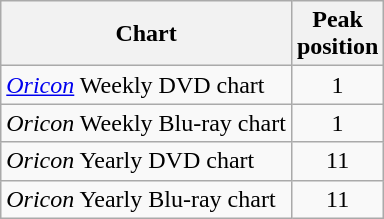<table class="wikitable sortable" style="text-align:center;">
<tr>
<th>Chart</th>
<th>Peak<br>position</th>
</tr>
<tr>
<td align="left"><em><a href='#'>Oricon</a></em> Weekly DVD chart</td>
<td>1</td>
</tr>
<tr>
<td align="left"><em>Oricon</em> Weekly Blu-ray chart</td>
<td>1</td>
</tr>
<tr>
<td align="left"><em>Oricon</em> Yearly DVD chart</td>
<td>11</td>
</tr>
<tr>
<td align="left"><em>Oricon</em> Yearly Blu-ray chart</td>
<td>11</td>
</tr>
</table>
